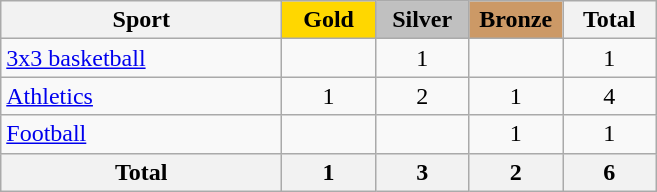<table class="wikitable sortable" style="text-align:center;">
<tr>
<th width=180>Sport</th>
<th scope="col" style="background:gold; width:55px;">Gold</th>
<th scope="col" style="background:silver; width:55px;">Silver</th>
<th scope="col" style="background:#cc9966; width:55px;">Bronze</th>
<th width=55>Total</th>
</tr>
<tr>
<td align=left><a href='#'>3x3 basketball</a></td>
<td></td>
<td>1</td>
<td></td>
<td>1</td>
</tr>
<tr>
<td align=left><a href='#'>Athletics</a></td>
<td>1</td>
<td>2</td>
<td>1</td>
<td>4</td>
</tr>
<tr>
<td align=left><a href='#'>Football</a></td>
<td></td>
<td></td>
<td>1</td>
<td>1</td>
</tr>
<tr class="sortbottom">
<th>Total</th>
<th>1</th>
<th>3</th>
<th>2</th>
<th>6</th>
</tr>
</table>
